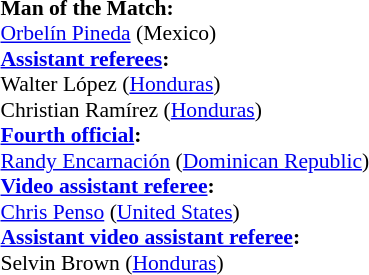<table style="width:100%; font-size:90%;">
<tr>
<td><br><strong>Man of the Match:</strong>
<br><a href='#'>Orbelín Pineda</a> (Mexico)<br><strong><a href='#'>Assistant referees</a>:</strong>
<br>Walter López (<a href='#'>Honduras</a>)
<br>Christian Ramírez (<a href='#'>Honduras</a>)
<br><strong><a href='#'>Fourth official</a>:</strong>
<br><a href='#'>Randy Encarnación</a> (<a href='#'>Dominican Republic</a>)
<br><strong><a href='#'>Video assistant referee</a>:</strong>
<br><a href='#'>Chris Penso</a> (<a href='#'>United States</a>)
<br><strong><a href='#'>Assistant video assistant referee</a>:</strong>
<br>Selvin Brown (<a href='#'>Honduras</a>)</td>
</tr>
</table>
